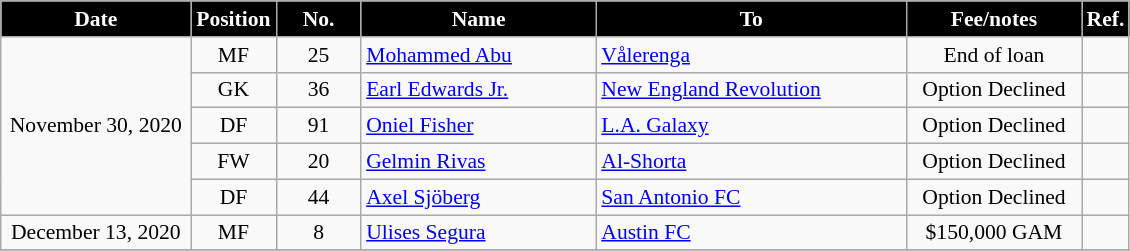<table class="wikitable" style="text-align:center; font-size:90%; ">
<tr>
<th style="background:#000000; color:#FFFFFF; width:120px;">Date</th>
<th style="background:#000000; color:#FFFFFF; width:50px;">Position</th>
<th style="background:#000000; color:#FFFFFF; width:50px;">No.</th>
<th style="background:#000000; color:#FFFFFF; width:150px;">Name</th>
<th style="background:#000000; color:#FFFFFF; width:200px;">To</th>
<th style="background:#000000; color:#FFFFFF; width:110px;">Fee/notes</th>
<th style="background:#000000; color:#FFFFFF; width:25px;">Ref.</th>
</tr>
<tr>
<td rowspan="5">November 30, 2020</td>
<td>MF</td>
<td>25</td>
<td align="left"> <a href='#'>Mohammed Abu</a></td>
<td align="left"> <a href='#'>Vålerenga</a></td>
<td>End of loan</td>
<td></td>
</tr>
<tr>
<td>GK</td>
<td>36</td>
<td align="left"> <a href='#'>Earl Edwards Jr.</a></td>
<td align="left"> <a href='#'>New England Revolution</a></td>
<td>Option Declined</td>
<td></td>
</tr>
<tr>
<td>DF</td>
<td>91</td>
<td align="left"> <a href='#'>Oniel Fisher</a></td>
<td align="left"> <a href='#'>L.A. Galaxy</a></td>
<td>Option Declined</td>
<td></td>
</tr>
<tr>
<td>FW</td>
<td>20</td>
<td align="left"> <a href='#'>Gelmin Rivas</a></td>
<td align="left"> <a href='#'>Al-Shorta</a></td>
<td>Option Declined</td>
<td></td>
</tr>
<tr>
<td>DF</td>
<td>44</td>
<td align="left"> <a href='#'>Axel Sjöberg</a></td>
<td align="left"> <a href='#'>San Antonio FC</a></td>
<td>Option Declined</td>
<td></td>
</tr>
<tr>
<td>December 13, 2020</td>
<td>MF</td>
<td>8</td>
<td align="left"> <a href='#'>Ulises Segura</a></td>
<td align="left"> <a href='#'>Austin FC</a></td>
<td>$150,000 GAM</td>
<td></td>
</tr>
<tr>
</tr>
</table>
